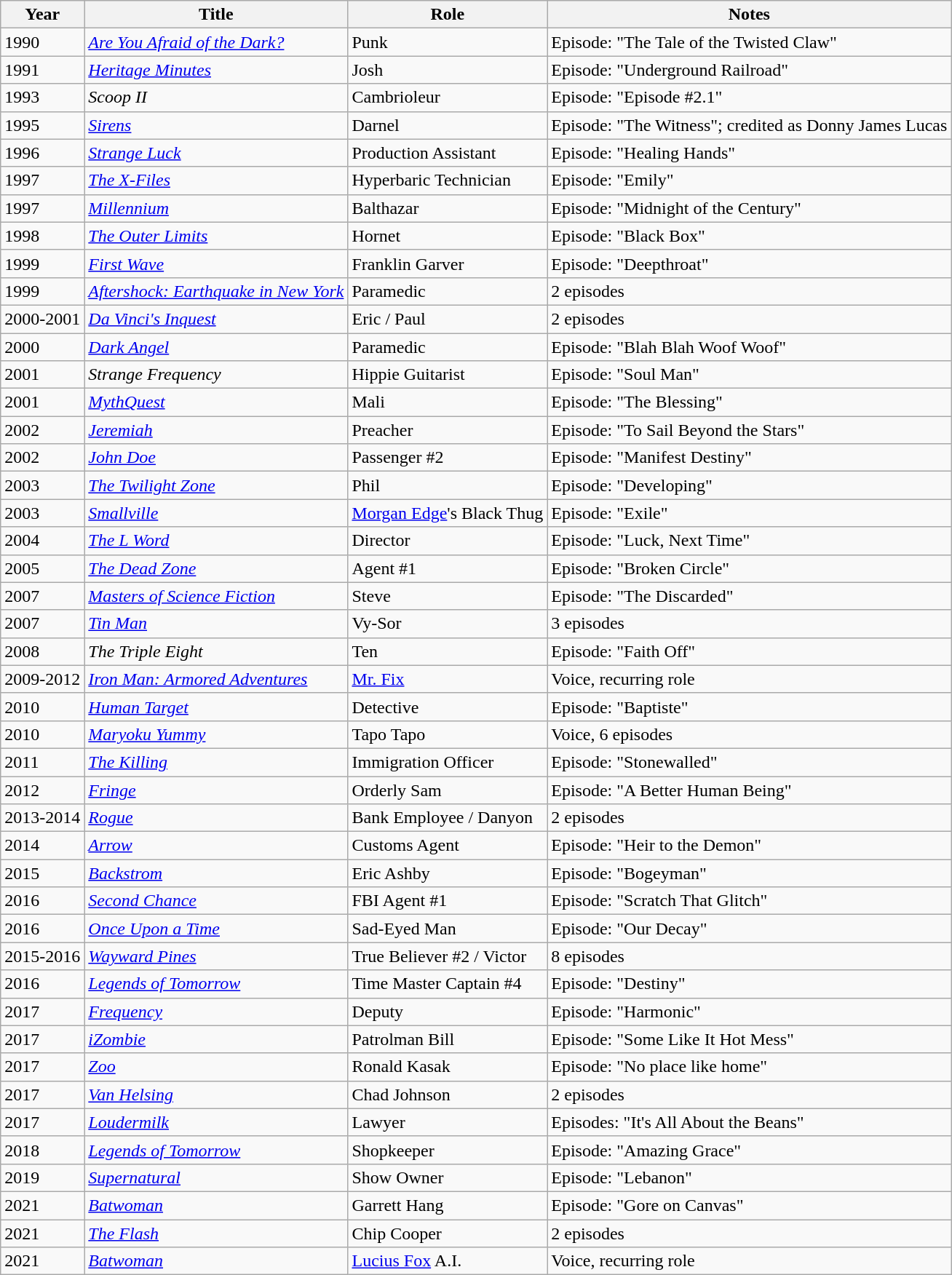<table class="wikitable sortable">
<tr>
<th>Year</th>
<th>Title</th>
<th>Role</th>
<th class="unsortable">Notes</th>
</tr>
<tr>
<td>1990</td>
<td><em><a href='#'>Are You Afraid of the Dark?</a></em></td>
<td>Punk</td>
<td>Episode: "The Tale of the Twisted Claw"</td>
</tr>
<tr>
<td>1991</td>
<td><em><a href='#'>Heritage Minutes</a></em></td>
<td>Josh</td>
<td>Episode: "Underground Railroad"</td>
</tr>
<tr>
<td>1993</td>
<td><em>Scoop II</em></td>
<td>Cambrioleur</td>
<td>Episode: "Episode #2.1"</td>
</tr>
<tr>
<td>1995</td>
<td><em><a href='#'>Sirens</a></em></td>
<td>Darnel</td>
<td>Episode: "The Witness"; credited as Donny James Lucas</td>
</tr>
<tr>
<td>1996</td>
<td><em><a href='#'>Strange Luck</a></em></td>
<td>Production Assistant</td>
<td>Episode: "Healing Hands"</td>
</tr>
<tr>
<td>1997</td>
<td data-sort-value="X-Files, The"><em><a href='#'>The X-Files</a></em></td>
<td>Hyperbaric Technician</td>
<td>Episode: "Emily"</td>
</tr>
<tr>
<td>1997</td>
<td><em><a href='#'>Millennium</a></em></td>
<td>Balthazar</td>
<td>Episode: "Midnight of the Century"</td>
</tr>
<tr>
<td>1998</td>
<td data-sort-value="Outer Limits, The"><em><a href='#'>The Outer Limits</a></em></td>
<td>Hornet</td>
<td>Episode: "Black Box"</td>
</tr>
<tr>
<td>1999</td>
<td><em><a href='#'>First Wave</a></em></td>
<td>Franklin Garver</td>
<td>Episode: "Deepthroat"</td>
</tr>
<tr>
<td>1999</td>
<td><em><a href='#'>Aftershock: Earthquake in New York</a></em></td>
<td>Paramedic</td>
<td>2 episodes</td>
</tr>
<tr>
<td>2000-2001</td>
<td><em><a href='#'>Da Vinci's Inquest</a></em></td>
<td>Eric / Paul</td>
<td>2 episodes</td>
</tr>
<tr>
<td>2000</td>
<td><em><a href='#'>Dark Angel</a></em></td>
<td>Paramedic</td>
<td>Episode: "Blah Blah Woof Woof"</td>
</tr>
<tr>
<td>2001</td>
<td><em>Strange Frequency</em></td>
<td>Hippie Guitarist</td>
<td>Episode: "Soul Man"</td>
</tr>
<tr>
<td>2001</td>
<td><em><a href='#'>MythQuest</a></em></td>
<td>Mali</td>
<td>Episode: "The Blessing"</td>
</tr>
<tr>
<td>2002</td>
<td><em><a href='#'>Jeremiah</a></em></td>
<td>Preacher</td>
<td>Episode: "To Sail Beyond the Stars"</td>
</tr>
<tr>
<td>2002</td>
<td><em><a href='#'>John Doe</a></em></td>
<td>Passenger #2</td>
<td>Episode: "Manifest Destiny"</td>
</tr>
<tr>
<td>2003</td>
<td data-sort-value="Twilight Zone, The"><em><a href='#'>The Twilight Zone</a></em></td>
<td>Phil</td>
<td>Episode: "Developing"</td>
</tr>
<tr>
<td>2003</td>
<td><em><a href='#'>Smallville</a></em></td>
<td><a href='#'>Morgan Edge</a>'s Black Thug</td>
<td>Episode: "Exile"</td>
</tr>
<tr>
<td>2004</td>
<td data-sort-value="L Word, The"><em><a href='#'>The L Word</a></em></td>
<td>Director</td>
<td>Episode: "Luck, Next Time"</td>
</tr>
<tr>
<td>2005</td>
<td data-sort-value="Dead Zone, The"><em><a href='#'>The Dead Zone</a></em></td>
<td>Agent #1</td>
<td>Episode: "Broken Circle"</td>
</tr>
<tr>
<td>2007</td>
<td><em><a href='#'>Masters of Science Fiction</a></em></td>
<td>Steve</td>
<td>Episode: "The Discarded"</td>
</tr>
<tr>
<td>2007</td>
<td><em><a href='#'>Tin Man</a></em></td>
<td>Vy-Sor</td>
<td>3 episodes</td>
</tr>
<tr>
<td>2008</td>
<td data-sort-value="Triple Eight, The"><em>The Triple Eight</em></td>
<td>Ten</td>
<td>Episode: "Faith Off"</td>
</tr>
<tr>
<td>2009-2012</td>
<td><em><a href='#'>Iron Man: Armored Adventures</a></em></td>
<td><a href='#'>Mr. Fix</a></td>
<td>Voice, recurring role</td>
</tr>
<tr>
<td>2010</td>
<td><em><a href='#'>Human Target</a></em></td>
<td>Detective</td>
<td>Episode: "Baptiste"</td>
</tr>
<tr>
<td>2010</td>
<td><em><a href='#'>Maryoku Yummy</a></em></td>
<td>Tapo Tapo</td>
<td>Voice, 6 episodes</td>
</tr>
<tr>
<td>2011</td>
<td data-sort-value="Killing, The"><em><a href='#'>The Killing</a></em></td>
<td>Immigration Officer</td>
<td>Episode: "Stonewalled"</td>
</tr>
<tr>
<td>2012</td>
<td><em><a href='#'>Fringe</a></em></td>
<td>Orderly Sam</td>
<td>Episode: "A Better Human Being"</td>
</tr>
<tr>
<td>2013-2014</td>
<td><em><a href='#'>Rogue</a></em></td>
<td>Bank Employee / Danyon</td>
<td>2 episodes</td>
</tr>
<tr>
<td>2014</td>
<td><em><a href='#'>Arrow</a></em></td>
<td>Customs Agent</td>
<td>Episode: "Heir to the Demon"</td>
</tr>
<tr>
<td>2015</td>
<td><em><a href='#'>Backstrom</a></em></td>
<td>Eric Ashby</td>
<td>Episode: "Bogeyman"</td>
</tr>
<tr>
<td>2016</td>
<td><em><a href='#'>Second Chance</a></em></td>
<td>FBI Agent #1</td>
<td>Episode: "Scratch That Glitch"</td>
</tr>
<tr>
<td>2016</td>
<td><em><a href='#'>Once Upon a Time</a></em></td>
<td>Sad-Eyed Man</td>
<td>Episode: "Our Decay"</td>
</tr>
<tr>
<td>2015-2016</td>
<td><em><a href='#'>Wayward Pines</a></em></td>
<td>True Believer #2 / Victor</td>
<td>8 episodes</td>
</tr>
<tr>
<td>2016</td>
<td><em><a href='#'>Legends of Tomorrow</a></em></td>
<td>Time Master Captain #4</td>
<td>Episode: "Destiny"</td>
</tr>
<tr>
<td>2017</td>
<td><em><a href='#'>Frequency</a></em></td>
<td>Deputy</td>
<td>Episode: "Harmonic"</td>
</tr>
<tr>
<td>2017</td>
<td><em><a href='#'>iZombie</a></em></td>
<td>Patrolman Bill</td>
<td>Episode: "Some Like It Hot Mess"</td>
</tr>
<tr>
<td>2017</td>
<td><em><a href='#'>Zoo</a></em></td>
<td>Ronald Kasak</td>
<td>Episode: "No place like home"</td>
</tr>
<tr>
<td>2017</td>
<td><em><a href='#'>Van Helsing</a></em></td>
<td>Chad Johnson</td>
<td>2 episodes</td>
</tr>
<tr>
<td>2017</td>
<td><em><a href='#'>Loudermilk</a></em></td>
<td>Lawyer</td>
<td>Episodes: "It's All About the Beans"</td>
</tr>
<tr>
<td>2018</td>
<td><em><a href='#'>Legends of Tomorrow</a></em></td>
<td>Shopkeeper</td>
<td>Episode: "Amazing Grace"</td>
</tr>
<tr>
<td>2019</td>
<td><em><a href='#'>Supernatural</a></em></td>
<td>Show Owner</td>
<td>Episode: "Lebanon"</td>
</tr>
<tr>
<td>2021</td>
<td><em><a href='#'>Batwoman</a></em></td>
<td>Garrett Hang</td>
<td>Episode: "Gore on Canvas"</td>
</tr>
<tr>
<td>2021</td>
<td data-sort-value="Flash, The"><em><a href='#'>The Flash</a></em></td>
<td>Chip Cooper</td>
<td>2 episodes</td>
</tr>
<tr>
<td>2021</td>
<td><em><a href='#'>Batwoman</a></em></td>
<td><a href='#'>Lucius Fox</a> A.I.</td>
<td>Voice, recurring role</td>
</tr>
</table>
